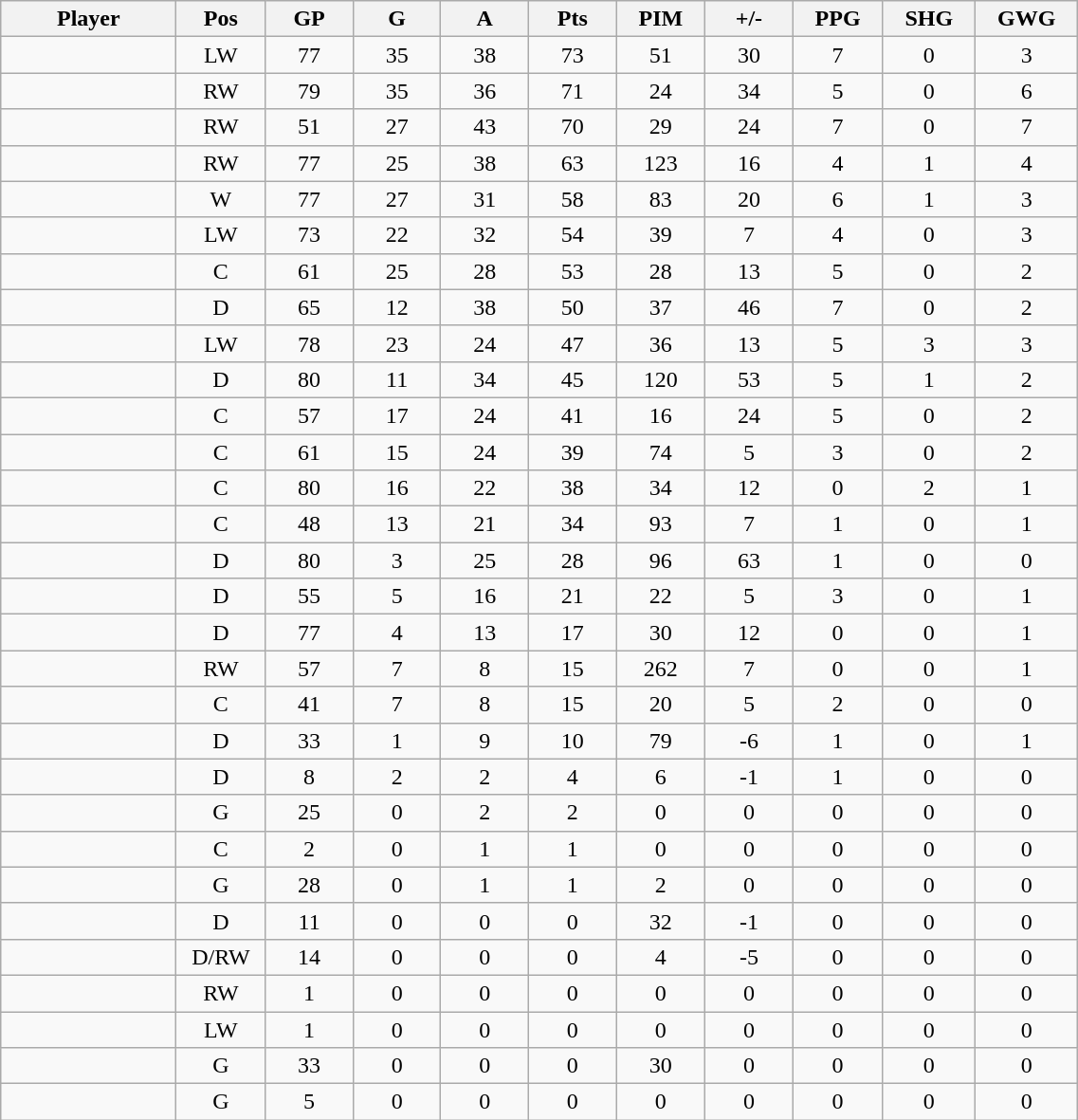<table class="wikitable sortable" width="60%">
<tr ALIGN="center">
<th bgcolor="#DDDDFF" width="10%">Player</th>
<th bgcolor="#DDDDFF" width="3%" title="Position">Pos</th>
<th bgcolor="#DDDDFF" width="5%" title="Games played">GP</th>
<th bgcolor="#DDDDFF" width="5%" title="Goals">G</th>
<th bgcolor="#DDDDFF" width="5%" title="Assists">A</th>
<th bgcolor="#DDDDFF" width="5%" title="Points">Pts</th>
<th bgcolor="#DDDDFF" width="5%" title="Penalties in Minutes">PIM</th>
<th bgcolor="#DDDDFF" width="5%" title="Plus/Minus">+/-</th>
<th bgcolor="#DDDDFF" width="5%" title="Power Play Goals">PPG</th>
<th bgcolor="#DDDDFF" width="5%" title="Short-handed Goals">SHG</th>
<th bgcolor="#DDDDFF" width="5%" title="Game-winning Goals">GWG</th>
</tr>
<tr align="center">
<td align="right"></td>
<td>LW</td>
<td>77</td>
<td>35</td>
<td>38</td>
<td>73</td>
<td>51</td>
<td>30</td>
<td>7</td>
<td>0</td>
<td>3</td>
</tr>
<tr align="center">
<td align="right"></td>
<td>RW</td>
<td>79</td>
<td>35</td>
<td>36</td>
<td>71</td>
<td>24</td>
<td>34</td>
<td>5</td>
<td>0</td>
<td>6</td>
</tr>
<tr align="center">
<td align="right"></td>
<td>RW</td>
<td>51</td>
<td>27</td>
<td>43</td>
<td>70</td>
<td>29</td>
<td>24</td>
<td>7</td>
<td>0</td>
<td>7</td>
</tr>
<tr align="center">
<td align="right"></td>
<td>RW</td>
<td>77</td>
<td>25</td>
<td>38</td>
<td>63</td>
<td>123</td>
<td>16</td>
<td>4</td>
<td>1</td>
<td>4</td>
</tr>
<tr align="center">
<td align="right"></td>
<td>W</td>
<td>77</td>
<td>27</td>
<td>31</td>
<td>58</td>
<td>83</td>
<td>20</td>
<td>6</td>
<td>1</td>
<td>3</td>
</tr>
<tr align="center">
<td align="right"></td>
<td>LW</td>
<td>73</td>
<td>22</td>
<td>32</td>
<td>54</td>
<td>39</td>
<td>7</td>
<td>4</td>
<td>0</td>
<td>3</td>
</tr>
<tr align="center">
<td align="right"></td>
<td>C</td>
<td>61</td>
<td>25</td>
<td>28</td>
<td>53</td>
<td>28</td>
<td>13</td>
<td>5</td>
<td>0</td>
<td>2</td>
</tr>
<tr align="center">
<td align="right"></td>
<td>D</td>
<td>65</td>
<td>12</td>
<td>38</td>
<td>50</td>
<td>37</td>
<td>46</td>
<td>7</td>
<td>0</td>
<td>2</td>
</tr>
<tr align="center">
<td align="right"></td>
<td>LW</td>
<td>78</td>
<td>23</td>
<td>24</td>
<td>47</td>
<td>36</td>
<td>13</td>
<td>5</td>
<td>3</td>
<td>3</td>
</tr>
<tr align="center">
<td align="right"></td>
<td>D</td>
<td>80</td>
<td>11</td>
<td>34</td>
<td>45</td>
<td>120</td>
<td>53</td>
<td>5</td>
<td>1</td>
<td>2</td>
</tr>
<tr align="center">
<td align="right"></td>
<td>C</td>
<td>57</td>
<td>17</td>
<td>24</td>
<td>41</td>
<td>16</td>
<td>24</td>
<td>5</td>
<td>0</td>
<td>2</td>
</tr>
<tr align="center">
<td align="right"></td>
<td>C</td>
<td>61</td>
<td>15</td>
<td>24</td>
<td>39</td>
<td>74</td>
<td>5</td>
<td>3</td>
<td>0</td>
<td>2</td>
</tr>
<tr align="center">
<td align="right"></td>
<td>C</td>
<td>80</td>
<td>16</td>
<td>22</td>
<td>38</td>
<td>34</td>
<td>12</td>
<td>0</td>
<td>2</td>
<td>1</td>
</tr>
<tr align="center">
<td align="right"></td>
<td>C</td>
<td>48</td>
<td>13</td>
<td>21</td>
<td>34</td>
<td>93</td>
<td>7</td>
<td>1</td>
<td>0</td>
<td>1</td>
</tr>
<tr align="center">
<td align="right"></td>
<td>D</td>
<td>80</td>
<td>3</td>
<td>25</td>
<td>28</td>
<td>96</td>
<td>63</td>
<td>1</td>
<td>0</td>
<td>0</td>
</tr>
<tr align="center">
<td align="right"></td>
<td>D</td>
<td>55</td>
<td>5</td>
<td>16</td>
<td>21</td>
<td>22</td>
<td>5</td>
<td>3</td>
<td>0</td>
<td>1</td>
</tr>
<tr align="center">
<td align="right"></td>
<td>D</td>
<td>77</td>
<td>4</td>
<td>13</td>
<td>17</td>
<td>30</td>
<td>12</td>
<td>0</td>
<td>0</td>
<td>1</td>
</tr>
<tr align="center">
<td align="right"></td>
<td>RW</td>
<td>57</td>
<td>7</td>
<td>8</td>
<td>15</td>
<td>262</td>
<td>7</td>
<td>0</td>
<td>0</td>
<td>1</td>
</tr>
<tr align="center">
<td align="right"></td>
<td>C</td>
<td>41</td>
<td>7</td>
<td>8</td>
<td>15</td>
<td>20</td>
<td>5</td>
<td>2</td>
<td>0</td>
<td>0</td>
</tr>
<tr align="center">
<td align="right"></td>
<td>D</td>
<td>33</td>
<td>1</td>
<td>9</td>
<td>10</td>
<td>79</td>
<td>-6</td>
<td>1</td>
<td>0</td>
<td>1</td>
</tr>
<tr align="center">
<td align="right"></td>
<td>D</td>
<td>8</td>
<td>2</td>
<td>2</td>
<td>4</td>
<td>6</td>
<td>-1</td>
<td>1</td>
<td>0</td>
<td>0</td>
</tr>
<tr align="center">
<td align="right"></td>
<td>G</td>
<td>25</td>
<td>0</td>
<td>2</td>
<td>2</td>
<td>0</td>
<td>0</td>
<td>0</td>
<td>0</td>
<td>0</td>
</tr>
<tr align="center">
<td align="right"></td>
<td>C</td>
<td>2</td>
<td>0</td>
<td>1</td>
<td>1</td>
<td>0</td>
<td>0</td>
<td>0</td>
<td>0</td>
<td>0</td>
</tr>
<tr align="center">
<td align="right"></td>
<td>G</td>
<td>28</td>
<td>0</td>
<td>1</td>
<td>1</td>
<td>2</td>
<td>0</td>
<td>0</td>
<td>0</td>
<td>0</td>
</tr>
<tr align="center">
<td align="right"></td>
<td>D</td>
<td>11</td>
<td>0</td>
<td>0</td>
<td>0</td>
<td>32</td>
<td>-1</td>
<td>0</td>
<td>0</td>
<td>0</td>
</tr>
<tr align="center">
<td align="right"></td>
<td>D/RW</td>
<td>14</td>
<td>0</td>
<td>0</td>
<td>0</td>
<td>4</td>
<td>-5</td>
<td>0</td>
<td>0</td>
<td>0</td>
</tr>
<tr align="center">
<td align="right"></td>
<td>RW</td>
<td>1</td>
<td>0</td>
<td>0</td>
<td>0</td>
<td>0</td>
<td>0</td>
<td>0</td>
<td>0</td>
<td>0</td>
</tr>
<tr align="center">
<td align="right"></td>
<td>LW</td>
<td>1</td>
<td>0</td>
<td>0</td>
<td>0</td>
<td>0</td>
<td>0</td>
<td>0</td>
<td>0</td>
<td>0</td>
</tr>
<tr align="center">
<td align="right"></td>
<td>G</td>
<td>33</td>
<td>0</td>
<td>0</td>
<td>0</td>
<td>30</td>
<td>0</td>
<td>0</td>
<td>0</td>
<td>0</td>
</tr>
<tr align="center">
<td align="right"></td>
<td>G</td>
<td>5</td>
<td>0</td>
<td>0</td>
<td>0</td>
<td>0</td>
<td>0</td>
<td>0</td>
<td>0</td>
<td>0</td>
</tr>
</table>
